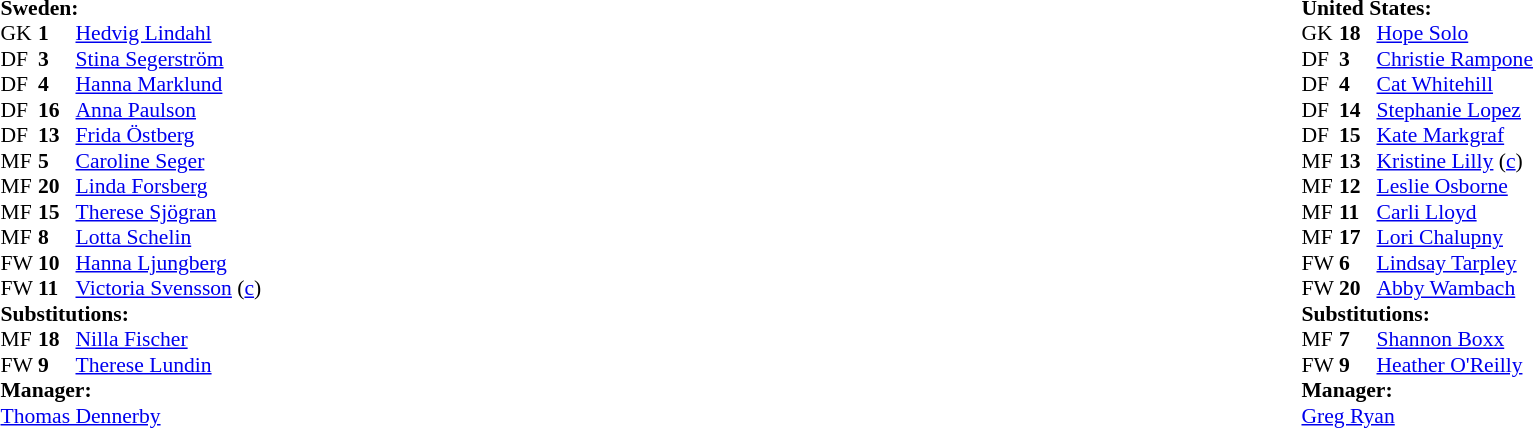<table width="100%">
<tr>
<td valign="top" width="50%"><br><table style="font-size: 90%" cellspacing="0" cellpadding="0">
<tr>
<td colspan=4><br><strong>Sweden:</strong></td>
</tr>
<tr>
<th width="25"></th>
<th width="25"></th>
</tr>
<tr>
<td>GK</td>
<td><strong>1</strong></td>
<td><a href='#'>Hedvig Lindahl</a></td>
</tr>
<tr>
<td>DF</td>
<td><strong>3</strong></td>
<td><a href='#'>Stina Segerström</a></td>
<td></td>
<td></td>
</tr>
<tr>
<td>DF</td>
<td><strong>4</strong></td>
<td><a href='#'>Hanna Marklund</a></td>
</tr>
<tr>
<td>DF</td>
<td><strong>16</strong></td>
<td><a href='#'>Anna Paulson</a></td>
</tr>
<tr>
<td>DF</td>
<td><strong>13</strong></td>
<td><a href='#'>Frida Östberg</a></td>
</tr>
<tr>
<td>MF</td>
<td><strong>5</strong></td>
<td><a href='#'>Caroline Seger</a></td>
<td></td>
</tr>
<tr>
<td>MF</td>
<td><strong>20</strong></td>
<td><a href='#'>Linda Forsberg</a></td>
</tr>
<tr>
<td>MF</td>
<td><strong>15</strong></td>
<td><a href='#'>Therese Sjögran</a></td>
<td></td>
<td></td>
</tr>
<tr>
<td>MF</td>
<td><strong>8</strong></td>
<td><a href='#'>Lotta Schelin</a></td>
</tr>
<tr>
<td>FW</td>
<td><strong>10</strong></td>
<td><a href='#'>Hanna Ljungberg</a></td>
</tr>
<tr>
<td>FW</td>
<td><strong>11</strong></td>
<td><a href='#'>Victoria Svensson</a> (<a href='#'>c</a>)</td>
</tr>
<tr>
<td colspan=3><strong>Substitutions:</strong></td>
</tr>
<tr>
<td>MF</td>
<td><strong>18</strong></td>
<td><a href='#'>Nilla Fischer</a></td>
<td></td>
<td></td>
</tr>
<tr>
<td>FW</td>
<td><strong>9</strong></td>
<td><a href='#'>Therese Lundin</a></td>
<td></td>
<td></td>
</tr>
<tr>
<td colspan=3><strong>Manager:</strong></td>
</tr>
<tr>
<td colspan=3> <a href='#'>Thomas Dennerby</a></td>
</tr>
</table>
</td>
<td valign="top" width="50%"><br><table style="font-size: 90%" cellspacing="0" cellpadding="0" align="center">
<tr>
<td colspan=4><br><strong>United States:</strong></td>
</tr>
<tr>
<th width=25></th>
<th width=25></th>
</tr>
<tr>
<td>GK</td>
<td><strong>18</strong></td>
<td><a href='#'>Hope Solo</a></td>
</tr>
<tr>
<td>DF</td>
<td><strong>3</strong></td>
<td><a href='#'>Christie Rampone</a></td>
</tr>
<tr>
<td>DF</td>
<td><strong>4</strong></td>
<td><a href='#'>Cat Whitehill</a></td>
</tr>
<tr>
<td>DF</td>
<td><strong>14</strong></td>
<td><a href='#'>Stephanie Lopez</a></td>
</tr>
<tr>
<td>DF</td>
<td><strong>15</strong></td>
<td><a href='#'>Kate Markgraf</a></td>
</tr>
<tr>
<td>MF</td>
<td><strong>13</strong></td>
<td><a href='#'>Kristine Lilly</a> (<a href='#'>c</a>)</td>
</tr>
<tr>
<td>MF</td>
<td><strong>12</strong></td>
<td><a href='#'>Leslie Osborne</a></td>
</tr>
<tr>
<td>MF</td>
<td><strong>11</strong></td>
<td><a href='#'>Carli Lloyd</a></td>
<td></td>
<td></td>
</tr>
<tr>
<td>MF</td>
<td><strong>17</strong></td>
<td><a href='#'>Lori Chalupny</a></td>
</tr>
<tr>
<td>FW</td>
<td><strong>6</strong></td>
<td><a href='#'>Lindsay Tarpley</a></td>
<td></td>
<td></td>
</tr>
<tr>
<td>FW</td>
<td><strong>20</strong></td>
<td><a href='#'>Abby Wambach</a></td>
</tr>
<tr>
<td colspan=3><strong>Substitutions:</strong></td>
</tr>
<tr>
<td>MF</td>
<td><strong>7</strong></td>
<td><a href='#'>Shannon Boxx</a></td>
<td></td>
<td></td>
</tr>
<tr>
<td>FW</td>
<td><strong>9</strong></td>
<td><a href='#'>Heather O'Reilly</a></td>
<td></td>
<td></td>
</tr>
<tr>
<td colspan=3><strong>Manager:</strong></td>
</tr>
<tr>
<td colspan=3> <a href='#'>Greg Ryan</a></td>
</tr>
</table>
</td>
</tr>
</table>
